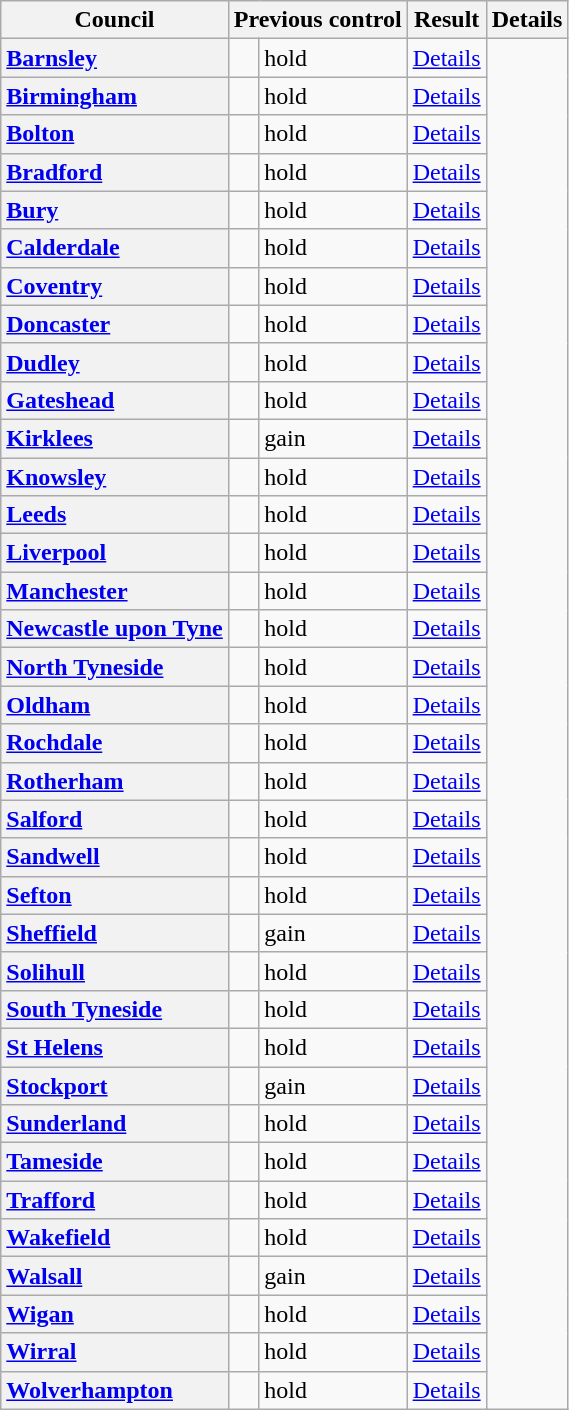<table class="wikitable sortable" border="1">
<tr>
<th scope="col">Council</th>
<th colspan=2>Previous control</th>
<th colspan=2>Result</th>
<th class="unsortable" scope="col">Details</th>
</tr>
<tr>
<th scope="row" style="text-align: left;"><a href='#'>Barnsley</a></th>
<td></td>
<td> hold</td>
<td><a href='#'>Details</a></td>
</tr>
<tr>
<th scope="row" style="text-align: left;"><a href='#'>Birmingham</a></th>
<td></td>
<td> hold</td>
<td><a href='#'>Details</a></td>
</tr>
<tr>
<th scope="row" style="text-align: left;"><a href='#'>Bolton</a></th>
<td></td>
<td> hold</td>
<td><a href='#'>Details</a></td>
</tr>
<tr>
<th scope="row" style="text-align: left;"><a href='#'>Bradford</a></th>
<td></td>
<td> hold</td>
<td><a href='#'>Details</a></td>
</tr>
<tr>
<th scope="row" style="text-align: left;"><a href='#'>Bury</a></th>
<td></td>
<td> hold</td>
<td><a href='#'>Details</a></td>
</tr>
<tr>
<th scope="row" style="text-align: left;"><a href='#'>Calderdale</a></th>
<td></td>
<td> hold</td>
<td><a href='#'>Details</a></td>
</tr>
<tr>
<th scope="row" style="text-align: left;"><a href='#'>Coventry</a></th>
<td></td>
<td> hold</td>
<td><a href='#'>Details</a></td>
</tr>
<tr>
<th scope="row" style="text-align: left;"><a href='#'>Doncaster</a></th>
<td></td>
<td> hold</td>
<td><a href='#'>Details</a></td>
</tr>
<tr>
<th scope="row" style="text-align: left;"><a href='#'>Dudley</a></th>
<td></td>
<td> hold</td>
<td><a href='#'>Details</a></td>
</tr>
<tr>
<th scope="row" style="text-align: left;"><a href='#'>Gateshead</a></th>
<td></td>
<td> hold</td>
<td><a href='#'>Details</a></td>
</tr>
<tr>
<th scope="row" style="text-align: left;"><a href='#'>Kirklees</a></th>
<td></td>
<td> gain</td>
<td><a href='#'>Details</a></td>
</tr>
<tr>
<th scope="row" style="text-align: left;"><a href='#'>Knowsley</a></th>
<td></td>
<td> hold</td>
<td><a href='#'>Details</a></td>
</tr>
<tr>
<th scope="row" style="text-align: left;"><a href='#'>Leeds</a></th>
<td></td>
<td> hold</td>
<td><a href='#'>Details</a></td>
</tr>
<tr>
<th scope="row" style="text-align: left;"><a href='#'>Liverpool</a></th>
<td></td>
<td> hold</td>
<td><a href='#'>Details</a></td>
</tr>
<tr>
<th scope="row" style="text-align: left;"><a href='#'>Manchester</a></th>
<td></td>
<td> hold</td>
<td><a href='#'>Details</a></td>
</tr>
<tr>
<th scope="row" style="text-align: left;"><a href='#'>Newcastle upon Tyne</a></th>
<td></td>
<td> hold</td>
<td><a href='#'>Details</a></td>
</tr>
<tr>
<th scope="row" style="text-align: left;"><a href='#'>North Tyneside</a></th>
<td></td>
<td> hold</td>
<td><a href='#'>Details</a></td>
</tr>
<tr>
<th scope="row" style="text-align: left;"><a href='#'>Oldham</a></th>
<td></td>
<td> hold</td>
<td><a href='#'>Details</a></td>
</tr>
<tr>
<th scope="row" style="text-align: left;"><a href='#'>Rochdale</a></th>
<td></td>
<td> hold</td>
<td><a href='#'>Details</a></td>
</tr>
<tr>
<th scope="row" style="text-align: left;"><a href='#'>Rotherham</a></th>
<td></td>
<td> hold</td>
<td><a href='#'>Details</a></td>
</tr>
<tr>
<th scope="row" style="text-align: left;"><a href='#'>Salford</a></th>
<td></td>
<td> hold</td>
<td><a href='#'>Details</a></td>
</tr>
<tr>
<th scope="row" style="text-align: left;"><a href='#'>Sandwell</a></th>
<td></td>
<td> hold</td>
<td><a href='#'>Details</a></td>
</tr>
<tr>
<th scope="row" style="text-align: left;"><a href='#'>Sefton</a></th>
<td></td>
<td> hold</td>
<td><a href='#'>Details</a></td>
</tr>
<tr>
<th scope="row" style="text-align: left;"><a href='#'>Sheffield</a></th>
<td></td>
<td> gain</td>
<td><a href='#'>Details</a></td>
</tr>
<tr>
<th scope="row" style="text-align: left;"><a href='#'>Solihull</a></th>
<td></td>
<td> hold</td>
<td><a href='#'>Details</a></td>
</tr>
<tr>
<th scope="row" style="text-align: left;"><a href='#'>South Tyneside</a></th>
<td></td>
<td> hold</td>
<td><a href='#'>Details</a></td>
</tr>
<tr>
<th scope="row" style="text-align: left;"><a href='#'>St Helens</a></th>
<td></td>
<td> hold</td>
<td><a href='#'>Details</a></td>
</tr>
<tr>
<th scope="row" style="text-align: left;"><a href='#'>Stockport</a></th>
<td></td>
<td> gain</td>
<td><a href='#'>Details</a></td>
</tr>
<tr>
<th scope="row" style="text-align: left;"><a href='#'>Sunderland</a></th>
<td></td>
<td> hold</td>
<td><a href='#'>Details</a></td>
</tr>
<tr>
<th scope="row" style="text-align: left;"><a href='#'>Tameside</a></th>
<td></td>
<td> hold</td>
<td><a href='#'>Details</a></td>
</tr>
<tr>
<th scope="row" style="text-align: left;"><a href='#'>Trafford</a></th>
<td></td>
<td> hold</td>
<td><a href='#'>Details</a></td>
</tr>
<tr>
<th scope="row" style="text-align: left;"><a href='#'>Wakefield</a></th>
<td></td>
<td> hold</td>
<td><a href='#'>Details</a></td>
</tr>
<tr>
<th scope="row" style="text-align: left;"><a href='#'>Walsall</a></th>
<td></td>
<td> gain</td>
<td><a href='#'>Details</a></td>
</tr>
<tr>
<th scope="row" style="text-align: left;"><a href='#'>Wigan</a></th>
<td></td>
<td> hold</td>
<td><a href='#'>Details</a></td>
</tr>
<tr>
<th scope="row" style="text-align: left;"><a href='#'>Wirral</a></th>
<td></td>
<td> hold</td>
<td><a href='#'>Details</a></td>
</tr>
<tr>
<th scope="row" style="text-align: left;"><a href='#'>Wolverhampton</a></th>
<td></td>
<td> hold</td>
<td><a href='#'>Details</a></td>
</tr>
</table>
